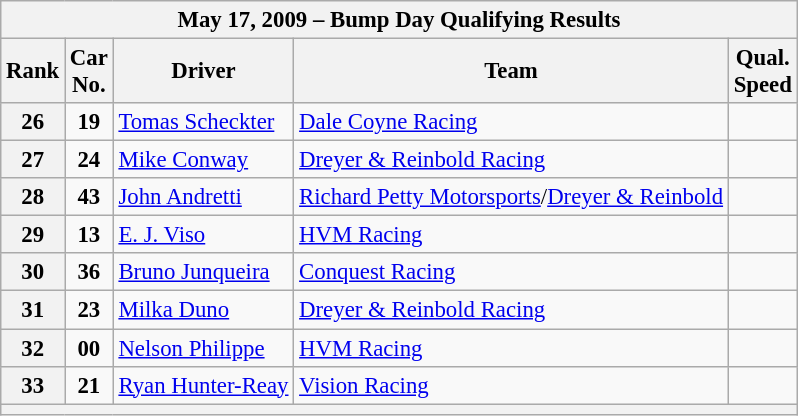<table class="wikitable" style="font-size:95%;">
<tr>
<th colspan=9>May 17, 2009 – Bump Day Qualifying Results</th>
</tr>
<tr>
<th>Rank</th>
<th>Car<br>No.</th>
<th>Driver</th>
<th>Team</th>
<th>Qual.<br>Speed</th>
</tr>
<tr>
<th>26</th>
<td align=center><strong>19</strong></td>
<td> <a href='#'>Tomas Scheckter</a></td>
<td><a href='#'>Dale Coyne Racing</a></td>
<td align=center></td>
</tr>
<tr>
<th>27</th>
<td align=center><strong>24</strong></td>
<td> <a href='#'>Mike Conway</a> <strong></strong></td>
<td><a href='#'>Dreyer & Reinbold Racing</a></td>
<td align=center></td>
</tr>
<tr>
<th>28</th>
<td align=center><strong>43</strong></td>
<td> <a href='#'>John Andretti</a></td>
<td><a href='#'>Richard Petty Motorsports</a>/<a href='#'>Dreyer & Reinbold</a></td>
<td align=center></td>
</tr>
<tr>
<th>29</th>
<td align=center><strong>13</strong></td>
<td> <a href='#'>E. J. Viso</a></td>
<td><a href='#'>HVM Racing</a></td>
<td align=center></td>
</tr>
<tr>
<th>30</th>
<td align=center><strong>36</strong></td>
<td> <a href='#'>Bruno Junqueira</a></td>
<td><a href='#'>Conquest Racing</a></td>
<td align=center></td>
</tr>
<tr>
<th>31</th>
<td align=center><strong>23</strong></td>
<td> <a href='#'>Milka Duno</a></td>
<td><a href='#'>Dreyer & Reinbold Racing</a></td>
<td align=center></td>
</tr>
<tr>
<th>32</th>
<td align=center><strong>00</strong></td>
<td> <a href='#'>Nelson Philippe</a> <strong></strong></td>
<td><a href='#'>HVM Racing</a></td>
<td align=center></td>
</tr>
<tr>
<th>33</th>
<td align=center><strong>21</strong></td>
<td> <a href='#'>Ryan Hunter-Reay</a></td>
<td><a href='#'>Vision Racing</a></td>
<td align=center></td>
</tr>
<tr>
<th colspan=5></th>
</tr>
</table>
